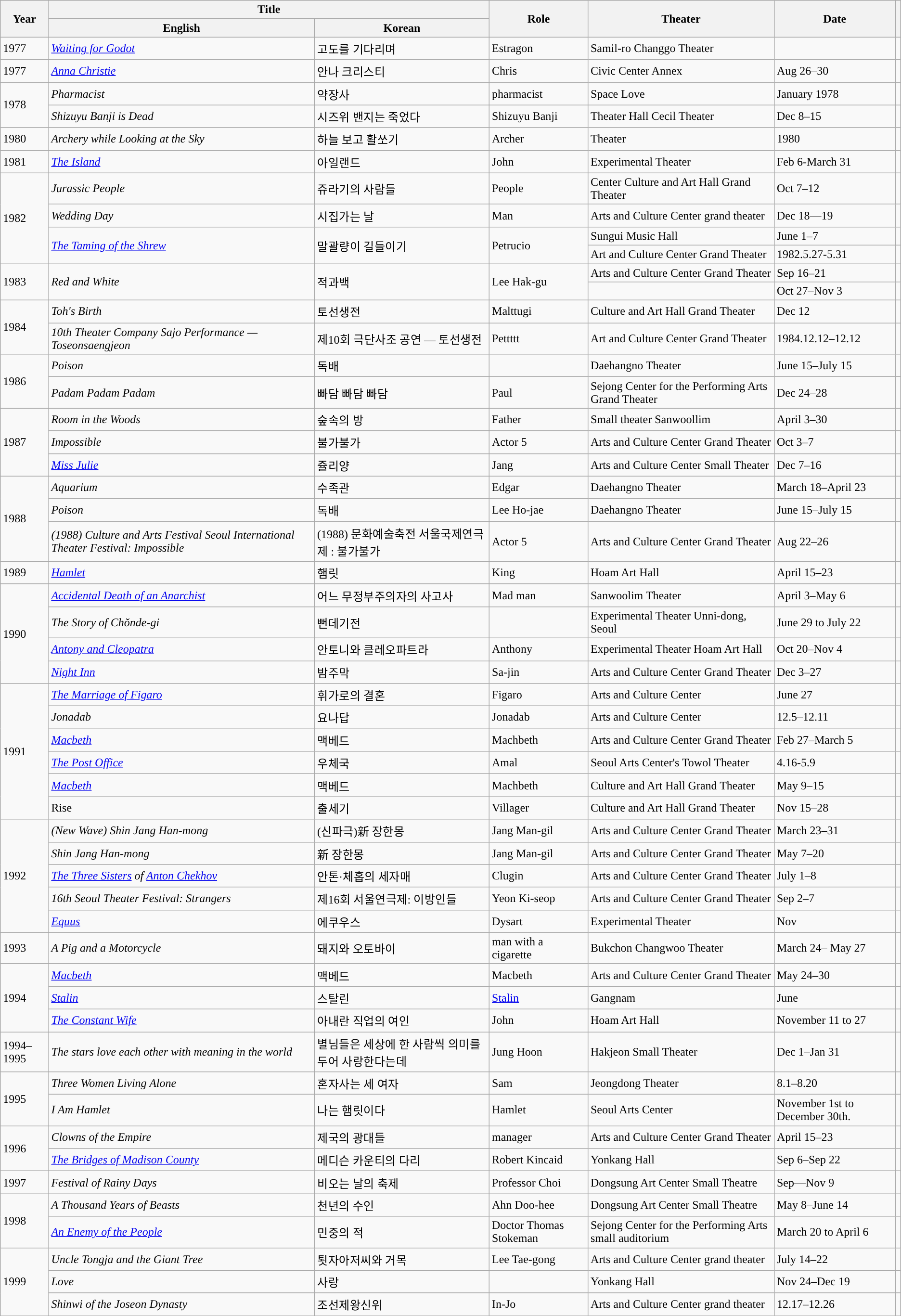<table Class="wikitable sortable plainrowheaders" style="clear:none; font-size:100%;">
<tr>
<th scope="col" rowspan="2">Year</th>
<th scope="col" colspan="2">Title</th>
<th scope="col" rowspan="2">Role</th>
<th scope="col" rowspan="2">Theater</th>
<th scope="col" rowspan="2">Date</th>
<th scope="col" rowspan="2" class="unsortable"></th>
</tr>
<tr>
<th>English</th>
<th>Korean</th>
</tr>
<tr>
<td>1977</td>
<td><em><a href='#'>Waiting for Godot</a></em></td>
<td>고도를 기다리며</td>
<td>Estragon</td>
<td>Samil-ro Changgo Theater</td>
<td></td>
<td></td>
</tr>
<tr>
<td>1977</td>
<td><em><a href='#'>Anna Christie</a></em></td>
<td>안나 크리스티</td>
<td>Chris</td>
<td>Civic Center Annex</td>
<td>Aug 26–30</td>
<td></td>
</tr>
<tr>
<td rowspan="2">1978</td>
<td><em>Pharmacist</em></td>
<td>약장사</td>
<td>pharmacist</td>
<td>Space Love</td>
<td>January 1978</td>
<td></td>
</tr>
<tr>
<td><em>Shizuyu Banji is Dead</em></td>
<td>시즈위 밴지는 죽었다</td>
<td>Shizuyu Banji</td>
<td>Theater Hall Cecil Theater</td>
<td>Dec 8–15</td>
<td></td>
</tr>
<tr>
<td>1980</td>
<td><em>Archery while Looking at the Sky</em></td>
<td>하늘 보고 활쏘기</td>
<td>Archer</td>
<td>Theater</td>
<td>1980</td>
<td></td>
</tr>
<tr>
<td>1981</td>
<td><em><a href='#'>The Island</a></em></td>
<td>아일랜드</td>
<td>John</td>
<td>Experimental Theater</td>
<td>Feb 6-March 31</td>
<td></td>
</tr>
<tr>
<td rowspan="4">1982</td>
<td><em>Jurassic People</em></td>
<td>쥬라기의 사람들</td>
<td>People</td>
<td>Center Culture and Art Hall Grand Theater</td>
<td>Oct 7–12</td>
<td></td>
</tr>
<tr>
<td><em>Wedding Day</em></td>
<td>시집가는 날</td>
<td>Man</td>
<td>Arts and Culture Center grand theater</td>
<td>Dec 18—19</td>
<td></td>
</tr>
<tr>
<td rowspan="2"><em><a href='#'>The Taming of the Shrew</a></em></td>
<td rowspan="2">말괄량이 길들이기</td>
<td rowspan="2">Petrucio</td>
<td>Sungui Music Hall</td>
<td>June 1–7</td>
<td></td>
</tr>
<tr>
<td>Art and Culture Center Grand Theater</td>
<td>1982.5.27-5.31</td>
<td></td>
</tr>
<tr>
<td rowspan="2">1983</td>
<td rowspan="2"><em>Red and White</em></td>
<td rowspan="2">적과백</td>
<td rowspan="2">Lee Hak-gu</td>
<td>Arts and Culture Center Grand Theater</td>
<td>Sep 16–21</td>
<td></td>
</tr>
<tr>
<td></td>
<td>Oct 27–Nov 3</td>
<td></td>
</tr>
<tr>
<td rowspan="2">1984</td>
<td><em>Toh's Birth</em></td>
<td>토선생전</td>
<td>Malttugi</td>
<td>Culture and Art Hall Grand Theater</td>
<td>Dec 12</td>
<td></td>
</tr>
<tr>
<td><em>10th Theater Company Sajo Performance — Toseonsaengjeon</em></td>
<td>제10회 극단사조 공연 — 토선생전</td>
<td>Pettttt</td>
<td>Art and Culture Center Grand Theater</td>
<td>1984.12.12–12.12</td>
<td></td>
</tr>
<tr>
<td rowspan="2">1986</td>
<td><em>Poison</em></td>
<td>독배</td>
<td></td>
<td>Daehangno Theater</td>
<td>June 15–July 15</td>
<td></td>
</tr>
<tr>
<td><em>Padam Padam Padam</em></td>
<td>빠담 빠담 빠담</td>
<td>Paul</td>
<td>Sejong Center for the Performing Arts Grand Theater</td>
<td>Dec 24–28</td>
<td></td>
</tr>
<tr>
<td rowspan="3">1987</td>
<td><em>Room in the Woods</em></td>
<td>숲속의 방</td>
<td>Father</td>
<td>Small theater Sanwoollim</td>
<td>April 3–30</td>
<td></td>
</tr>
<tr>
<td><em>Impossible</em></td>
<td>불가불가</td>
<td>Actor 5</td>
<td>Arts and Culture Center Grand Theater</td>
<td>Oct 3–7</td>
<td></td>
</tr>
<tr>
<td><em><a href='#'>Miss Julie</a></em></td>
<td>쥴리양</td>
<td>Jang</td>
<td>Arts and Culture Center Small Theater</td>
<td>Dec 7–16</td>
<td></td>
</tr>
<tr>
<td rowspan="3">1988</td>
<td><em>Aquarium</em></td>
<td>수족관</td>
<td>Edgar</td>
<td>Daehangno Theater</td>
<td>March 18–April 23</td>
<td></td>
</tr>
<tr>
<td><em>Poison</em></td>
<td>독배</td>
<td>Lee Ho-jae</td>
<td>Daehangno Theater</td>
<td>June 15–July 15</td>
<td></td>
</tr>
<tr>
<td><em>(1988) Culture and Arts Festival Seoul International Theater Festival: Impossible</em></td>
<td>(1988) 문화예술축전 서울국제연극제 : 불가불가</td>
<td>Actor 5</td>
<td>Arts and Culture Center Grand Theater</td>
<td>Aug 22–26</td>
<td></td>
</tr>
<tr>
<td>1989</td>
<td><em><a href='#'>Hamlet</a></em></td>
<td>햄릿</td>
<td>King</td>
<td>Hoam Art Hall</td>
<td>April 15–23</td>
<td></td>
</tr>
<tr>
<td rowspan="4">1990</td>
<td><em><a href='#'>Accidental Death of an Anarchist</a></em></td>
<td>어느 무정부주의자의 사고사</td>
<td>Mad man</td>
<td>Sanwoolim Theater</td>
<td>April 3–May 6</td>
<td></td>
</tr>
<tr>
<td><em>The Story of Chŏnde-gi</em></td>
<td>뻔데기전</td>
<td></td>
<td>Experimental Theater Unni-dong, Seoul</td>
<td>June 29 to July 22</td>
<td></td>
</tr>
<tr>
<td><em><a href='#'>Antony and Cleopatra</a></em></td>
<td>안토니와 클레오파트라</td>
<td>Anthony</td>
<td>Experimental Theater Hoam Art Hall</td>
<td>Oct 20–Nov 4</td>
<td></td>
</tr>
<tr>
<td><em><a href='#'>Night Inn</a></em></td>
<td>밤주막</td>
<td>Sa-jin</td>
<td>Arts and Culture Center Grand Theater</td>
<td>Dec 3–27</td>
<td></td>
</tr>
<tr>
<td rowspan="6">1991</td>
<td><em><a href='#'>The Marriage of Figaro</a></em></td>
<td>휘가로의 결혼</td>
<td>Figaro</td>
<td>Arts and Culture Center</td>
<td>June 27</td>
<td></td>
</tr>
<tr>
<td><em>Jonadab</em></td>
<td>요나답</td>
<td>Jonadab</td>
<td>Arts and Culture Center</td>
<td>12.5–12.11</td>
<td></td>
</tr>
<tr>
<td><em><a href='#'>Macbeth</a></em></td>
<td>맥베드</td>
<td>Machbeth</td>
<td>Arts and Culture Center Grand Theater</td>
<td>Feb 27–March 5</td>
<td></td>
</tr>
<tr>
<td><em><a href='#'>The Post Office</a></em></td>
<td>우체국</td>
<td>Amal</td>
<td>Seoul Arts Center's Towol Theater</td>
<td>4.16-5.9</td>
<td></td>
</tr>
<tr>
<td><em><a href='#'>Macbeth</a></em></td>
<td>맥베드</td>
<td>Machbeth</td>
<td>Culture and Art Hall Grand Theater</td>
<td>May 9–15</td>
<td></td>
</tr>
<tr>
<td>Rise</td>
<td>출세기</td>
<td>Villager</td>
<td>Culture and Art Hall Grand Theater</td>
<td>Nov 15–28</td>
<td></td>
</tr>
<tr>
<td rowspan="5">1992</td>
<td><em>(New Wave) Shin Jang Han-mong</em></td>
<td>(신파극)新 장한몽</td>
<td>Jang Man-gil</td>
<td>Arts and Culture Center Grand Theater</td>
<td>March 23–31</td>
<td></td>
</tr>
<tr>
<td><em>Shin Jang Han-mong</em></td>
<td>新 장한몽</td>
<td>Jang Man-gil</td>
<td>Arts and Culture Center Grand Theater</td>
<td>May 7–20</td>
<td></td>
</tr>
<tr>
<td><em><a href='#'>The Three Sisters</a> of <a href='#'>Anton Chekhov</a></em></td>
<td>안톤·체홉의 세자매</td>
<td>Clugin</td>
<td>Arts and Culture Center Grand Theater</td>
<td>July 1–8</td>
<td></td>
</tr>
<tr>
<td><em>16th Seoul Theater Festival: Strangers</em></td>
<td>제16회 서울연극제: 이방인들</td>
<td>Yeon Ki-seop</td>
<td>Arts and Culture Center Grand Theater</td>
<td>Sep 2–7</td>
<td></td>
</tr>
<tr>
<td><a href='#'><em>Equus</em></a></td>
<td>에쿠우스</td>
<td>Dysart</td>
<td>Experimental Theater</td>
<td>Nov</td>
<td></td>
</tr>
<tr>
<td>1993</td>
<td><em>A Pig and a Motorcycle</em></td>
<td>돼지와 오토바이</td>
<td>man with a cigarette</td>
<td>Bukchon Changwoo Theater</td>
<td>March 24– May 27</td>
<td></td>
</tr>
<tr>
<td rowspan="3">1994</td>
<td><em><a href='#'>Macbeth</a></em></td>
<td>맥베드</td>
<td>Macbeth</td>
<td>Arts and Culture Center Grand Theater</td>
<td>May 24–30</td>
<td></td>
</tr>
<tr>
<td><em><a href='#'>Stalin</a></em></td>
<td>스탈린</td>
<td><a href='#'>Stalin</a></td>
<td>Gangnam</td>
<td>June</td>
<td></td>
</tr>
<tr>
<td><em><a href='#'>The Constant Wife</a></em></td>
<td>아내란 직업의 여인</td>
<td>John</td>
<td>Hoam Art Hall</td>
<td>November 11 to 27</td>
<td></td>
</tr>
<tr>
<td>1994–1995</td>
<td><em>The stars love each other with meaning in the world</em></td>
<td>별님들은 세상에 한 사람씩 의미를 두어 사랑한다는데</td>
<td>Jung Hoon</td>
<td>Hakjeon Small Theater</td>
<td>Dec 1–Jan 31</td>
<td></td>
</tr>
<tr>
<td rowspan="2">1995</td>
<td><em>Three Women Living Alone</em></td>
<td>혼자사는 세 여자</td>
<td>Sam</td>
<td>Jeongdong Theater</td>
<td>8.1–8.20</td>
<td></td>
</tr>
<tr>
<td><em>I Am Hamlet</em></td>
<td>나는 햄릿이다</td>
<td>Hamlet</td>
<td>Seoul Arts Center</td>
<td>November 1st to December 30th.</td>
<td></td>
</tr>
<tr>
<td rowspan="2">1996</td>
<td><em>Clowns of the Empire</em></td>
<td>제국의 광대들</td>
<td>manager</td>
<td>Arts and Culture Center Grand Theater</td>
<td>April 15–23</td>
<td></td>
</tr>
<tr>
<td><em><a href='#'>The Bridges of Madison County</a></em></td>
<td>메디슨 카운티의 다리</td>
<td>Robert Kincaid</td>
<td>Yonkang Hall</td>
<td>Sep 6–Sep 22</td>
<td></td>
</tr>
<tr>
<td>1997</td>
<td><em>Festival of Rainy Days</em></td>
<td>비오는 날의 축제</td>
<td>Professor Choi</td>
<td>Dongsung Art Center Small Theatre</td>
<td>Sep—Nov 9</td>
<td></td>
</tr>
<tr>
<td rowspan="2">1998</td>
<td><em>A Thousand Years of Beasts</em></td>
<td>천년의 수인</td>
<td>Ahn Doo-hee</td>
<td>Dongsung Art Center Small Theatre</td>
<td>May 8–June 14</td>
<td></td>
</tr>
<tr>
<td><em><a href='#'>An Enemy of the People</a></em></td>
<td>민중의 적</td>
<td>Doctor Thomas Stokeman</td>
<td>Sejong Center for the Performing Arts small auditorium</td>
<td>March 20 to April 6</td>
<td></td>
</tr>
<tr>
<td rowspan="3">1999</td>
<td><em>Uncle Tongja and the Giant Tree</em></td>
<td>툇자아저씨와 거목</td>
<td>Lee Tae-gong</td>
<td>Arts and Culture Center grand theater</td>
<td>July 14–22</td>
<td></td>
</tr>
<tr>
<td><em>Love</em></td>
<td>사랑</td>
<td></td>
<td>Yonkang Hall</td>
<td>Nov 24–Dec 19</td>
<td></td>
</tr>
<tr>
<td><em>Shinwi of the Joseon Dynasty</em></td>
<td>조선제왕신위</td>
<td>In-Jo</td>
<td>Arts and Culture Center grand theater</td>
<td>12.17–12.26</td>
<td></td>
</tr>
</table>
